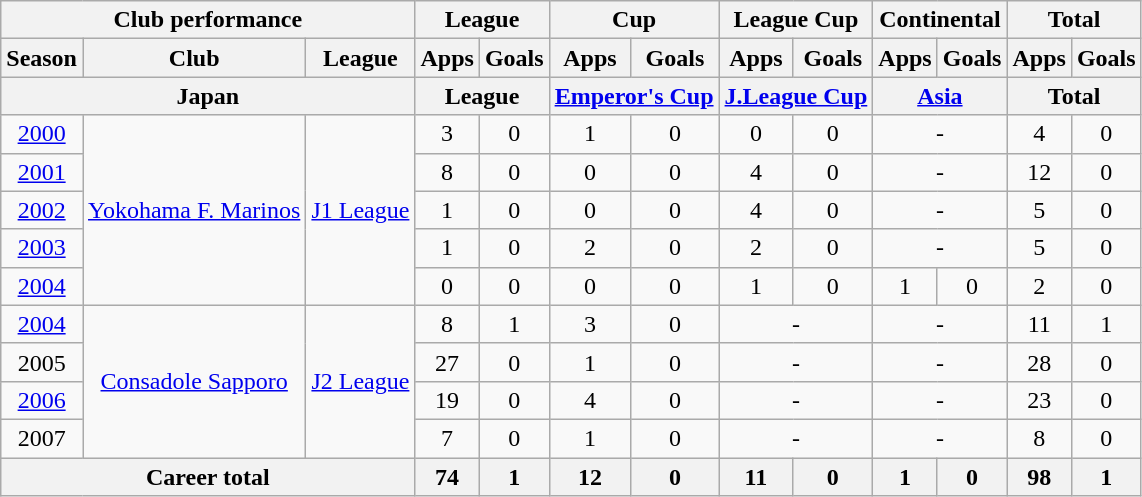<table class="wikitable" style="text-align:center">
<tr>
<th colspan=3>Club performance</th>
<th colspan=2>League</th>
<th colspan=2>Cup</th>
<th colspan=2>League Cup</th>
<th colspan=2>Continental</th>
<th colspan=2>Total</th>
</tr>
<tr>
<th>Season</th>
<th>Club</th>
<th>League</th>
<th>Apps</th>
<th>Goals</th>
<th>Apps</th>
<th>Goals</th>
<th>Apps</th>
<th>Goals</th>
<th>Apps</th>
<th>Goals</th>
<th>Apps</th>
<th>Goals</th>
</tr>
<tr>
<th colspan=3>Japan</th>
<th colspan=2>League</th>
<th colspan=2><a href='#'>Emperor's Cup</a></th>
<th colspan=2><a href='#'>J.League Cup</a></th>
<th colspan=2><a href='#'>Asia</a></th>
<th colspan=2>Total</th>
</tr>
<tr>
<td><a href='#'>2000</a></td>
<td rowspan="5"><a href='#'>Yokohama F. Marinos</a></td>
<td rowspan="5"><a href='#'>J1 League</a></td>
<td>3</td>
<td>0</td>
<td>1</td>
<td>0</td>
<td>0</td>
<td>0</td>
<td colspan="2">-</td>
<td>4</td>
<td>0</td>
</tr>
<tr>
<td><a href='#'>2001</a></td>
<td>8</td>
<td>0</td>
<td>0</td>
<td>0</td>
<td>4</td>
<td>0</td>
<td colspan="2">-</td>
<td>12</td>
<td>0</td>
</tr>
<tr>
<td><a href='#'>2002</a></td>
<td>1</td>
<td>0</td>
<td>0</td>
<td>0</td>
<td>4</td>
<td>0</td>
<td colspan="2">-</td>
<td>5</td>
<td>0</td>
</tr>
<tr>
<td><a href='#'>2003</a></td>
<td>1</td>
<td>0</td>
<td>2</td>
<td>0</td>
<td>2</td>
<td>0</td>
<td colspan="2">-</td>
<td>5</td>
<td>0</td>
</tr>
<tr>
<td><a href='#'>2004</a></td>
<td>0</td>
<td>0</td>
<td>0</td>
<td>0</td>
<td>1</td>
<td>0</td>
<td>1</td>
<td>0</td>
<td>2</td>
<td>0</td>
</tr>
<tr>
<td><a href='#'>2004</a></td>
<td rowspan="4"><a href='#'>Consadole Sapporo</a></td>
<td rowspan="4"><a href='#'>J2 League</a></td>
<td>8</td>
<td>1</td>
<td>3</td>
<td>0</td>
<td colspan="2">-</td>
<td colspan="2">-</td>
<td>11</td>
<td>1</td>
</tr>
<tr>
<td>2005</td>
<td>27</td>
<td>0</td>
<td>1</td>
<td>0</td>
<td colspan="2">-</td>
<td colspan="2">-</td>
<td>28</td>
<td>0</td>
</tr>
<tr>
<td><a href='#'>2006</a></td>
<td>19</td>
<td>0</td>
<td>4</td>
<td>0</td>
<td colspan="2">-</td>
<td colspan="2">-</td>
<td>23</td>
<td>0</td>
</tr>
<tr>
<td>2007</td>
<td>7</td>
<td>0</td>
<td>1</td>
<td>0</td>
<td colspan="2">-</td>
<td colspan="2">-</td>
<td>8</td>
<td>0</td>
</tr>
<tr>
<th colspan=3>Career total</th>
<th>74</th>
<th>1</th>
<th>12</th>
<th>0</th>
<th>11</th>
<th>0</th>
<th>1</th>
<th>0</th>
<th>98</th>
<th>1</th>
</tr>
</table>
